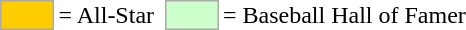<table>
<tr>
<td style="background-color:#FFCC00; border:1px solid #aaaaaa; width:2em;"></td>
<td>= All-Star</td>
<td></td>
<td style="background-color:#CCFFCC; border:1px solid #aaaaaa; width:2em;"></td>
<td>= Baseball Hall of Famer</td>
</tr>
</table>
